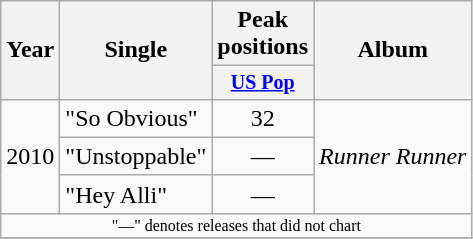<table class="wikitable" style="text-align:center;">
<tr>
<th rowspan="2">Year</th>
<th rowspan="2">Single</th>
<th colspan="1">Peak positions</th>
<th rowspan="2">Album</th>
</tr>
<tr style="font-size:smaller;">
<th width="50"><a href='#'>US Pop</a><br></th>
</tr>
<tr>
<td rowspan="3">2010</td>
<td align="left">"So Obvious"</td>
<td>32</td>
<td rowspan="3"><em>Runner Runner</em></td>
</tr>
<tr>
<td align="left">"Unstoppable"</td>
<td>—</td>
</tr>
<tr>
<td align="left">"Hey Alli"</td>
<td>—</td>
</tr>
<tr>
<td colspan="4" style="font-size:8pt">"—" denotes releases that did not chart</td>
</tr>
<tr>
</tr>
</table>
